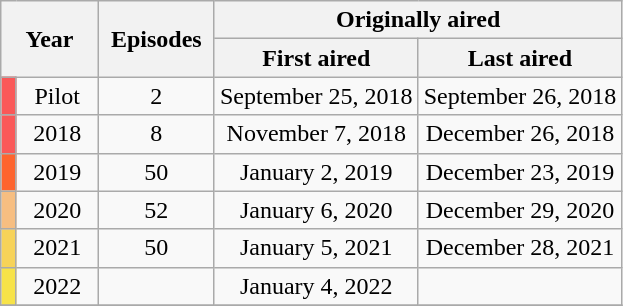<table class="wikitable" style="text-align: center;">
<tr>
<th style="padding: 0 16px;" colspan="2" rowspan="2">Year</th>
<th style="padding: 0 8px;" rowspan="2">Episodes</th>
<th colspan="2">Originally aired</th>
</tr>
<tr>
<th style="padding: 0 12px;">First aired</th>
<th>Last aired</th>
</tr>
<tr>
<td style="background:#FA5858; height:10px;"></td>
<td>Pilot</td>
<td>2</td>
<td>September 25, 2018</td>
<td>September 26, 2018</td>
</tr>
<tr>
<td style="background:#FA5858; height:10px;"></td>
<td>2018</td>
<td>8</td>
<td>November 7, 2018</td>
<td>December 26, 2018</td>
</tr>
<tr>
<td style="background:#FE642E; height:10px;"></td>
<td>2019</td>
<td>50</td>
<td>January 2, 2019</td>
<td>December 23, 2019</td>
</tr>
<tr>
<td style="background:#F7BE81; height:10px;"></td>
<td>2020</td>
<td>52</td>
<td>January 6, 2020</td>
<td>December 29, 2020</td>
</tr>
<tr>
<td style="background:#F7D358; height:10px;"></td>
<td>2021</td>
<td>50</td>
<td>January 5, 2021</td>
<td>December 28, 2021</td>
</tr>
<tr>
<td style="background:#F7E348; height:10px;"></td>
<td>2022</td>
<td></td>
<td>January 4, 2022</td>
<td></td>
</tr>
<tr>
</tr>
</table>
